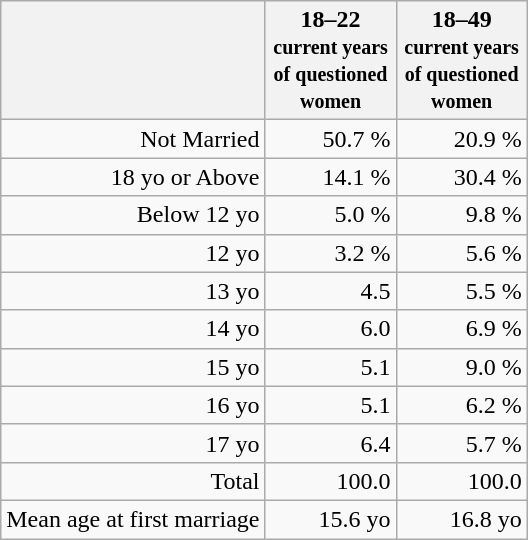<table class="wikitable" style="text-align: right;">
<tr>
<th></th>
<th width="80pt">18–22 <small>current years of questioned women</small></th>
<th width="80pt">18–49 <small>current years of questioned women</small></th>
</tr>
<tr>
<td>Not Married</td>
<td>50.7 %</td>
<td>20.9 %</td>
</tr>
<tr>
<td>18 yo or Above</td>
<td>14.1 %</td>
<td>30.4 %</td>
</tr>
<tr>
<td>Below 12 yo</td>
<td>5.0 %</td>
<td>9.8 %</td>
</tr>
<tr>
<td>12 yo</td>
<td>3.2 %</td>
<td>5.6 %</td>
</tr>
<tr>
<td>13 yo</td>
<td>4.5</td>
<td>5.5 %</td>
</tr>
<tr>
<td>14 yo</td>
<td>6.0</td>
<td>6.9 %</td>
</tr>
<tr>
<td>15 yo</td>
<td>5.1</td>
<td>9.0 %</td>
</tr>
<tr>
<td>16 yo</td>
<td>5.1</td>
<td>6.2 %</td>
</tr>
<tr>
<td>17 yo</td>
<td>6.4</td>
<td>5.7 %</td>
</tr>
<tr>
<td>Total</td>
<td>100.0</td>
<td>100.0</td>
</tr>
<tr>
<td>Mean age at first marriage</td>
<td>15.6 yo</td>
<td>16.8 yo</td>
</tr>
</table>
